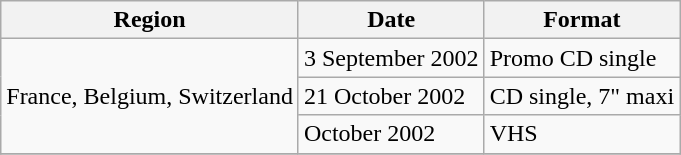<table class="wikitable">
<tr>
<th>Region</th>
<th>Date</th>
<th>Format</th>
</tr>
<tr>
<td rowspan="3">France, Belgium, Switzerland</td>
<td>3 September 2002</td>
<td>Promo CD single</td>
</tr>
<tr>
<td>21 October 2002</td>
<td>CD single, 7" maxi</td>
</tr>
<tr>
<td>October 2002</td>
<td>VHS</td>
</tr>
<tr>
</tr>
</table>
